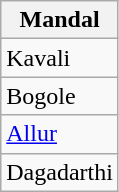<table class="wikitable sortable static-row-numbers static-row-header-hash">
<tr>
<th>Mandal</th>
</tr>
<tr>
<td>Kavali</td>
</tr>
<tr>
<td>Bogole</td>
</tr>
<tr>
<td><a href='#'>Allur</a></td>
</tr>
<tr>
<td>Dagadarthi</td>
</tr>
</table>
